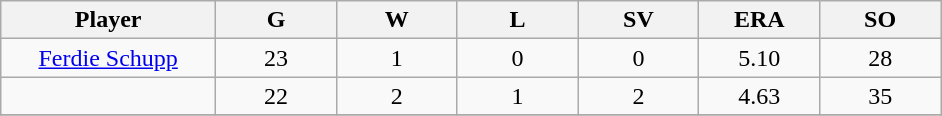<table class="wikitable sortable">
<tr>
<th bgcolor="#DDDDFF" width="16%">Player</th>
<th bgcolor="#DDDDFF" width="9%">G</th>
<th bgcolor="#DDDDFF" width="9%">W</th>
<th bgcolor="#DDDDFF" width="9%">L</th>
<th bgcolor="#DDDDFF" width="9%">SV</th>
<th bgcolor="#DDDDFF" width="9%">ERA</th>
<th bgcolor="#DDDDFF" width="9%">SO</th>
</tr>
<tr align="center">
<td><a href='#'>Ferdie Schupp</a></td>
<td>23</td>
<td>1</td>
<td>0</td>
<td>0</td>
<td>5.10</td>
<td>28</td>
</tr>
<tr align=center>
<td></td>
<td>22</td>
<td>2</td>
<td>1</td>
<td>2</td>
<td>4.63</td>
<td>35</td>
</tr>
<tr align="center">
</tr>
</table>
